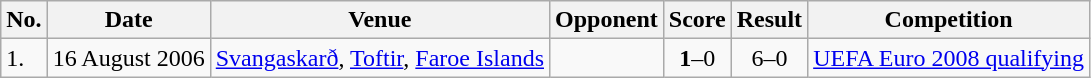<table class="wikitable">
<tr>
<th>No.</th>
<th>Date</th>
<th>Venue</th>
<th>Opponent</th>
<th>Score</th>
<th>Result</th>
<th>Competition</th>
</tr>
<tr>
<td>1.</td>
<td>16 August 2006</td>
<td><a href='#'>Svangaskarð</a>, <a href='#'>Toftir</a>, <a href='#'>Faroe Islands</a></td>
<td></td>
<td align=center><strong>1</strong>–0</td>
<td align=center>6–0</td>
<td><a href='#'>UEFA Euro 2008 qualifying</a></td>
</tr>
</table>
